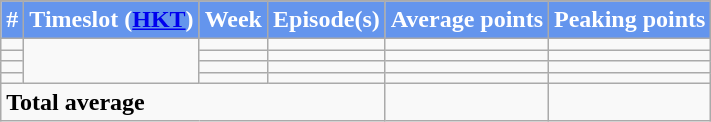<table class="wikitable">
<tr style="background:cornflowerblue; color:white" align="center">
</tr>
<tr>
<th style="background:cornflowerblue; color:white" align="center">#</th>
<th style="background:cornflowerblue; color:white" align="center">Timeslot (<a href='#'>HKT</a>)</th>
<th style="background:cornflowerblue; color:white" align="center">Week</th>
<th style="background:cornflowerblue; color:white" align="center">Episode(s)</th>
<th style="background:cornflowerblue; color:white" align="center">Average points</th>
<th style="background:cornflowerblue; color:white" align="center">Peaking points</th>
</tr>
<tr>
<td></td>
<td rowspan="4"></td>
<td></td>
<td></td>
<td></td>
<td></td>
</tr>
<tr>
<td></td>
<td></td>
<td></td>
<td></td>
<td></td>
</tr>
<tr>
<td></td>
<td></td>
<td></td>
<td></td>
<td></td>
</tr>
<tr>
<td></td>
<td></td>
<td></td>
<td></td>
<td></td>
</tr>
<tr>
<td colspan="4"><strong>Total average</strong></td>
<td></td>
<td></td>
</tr>
</table>
